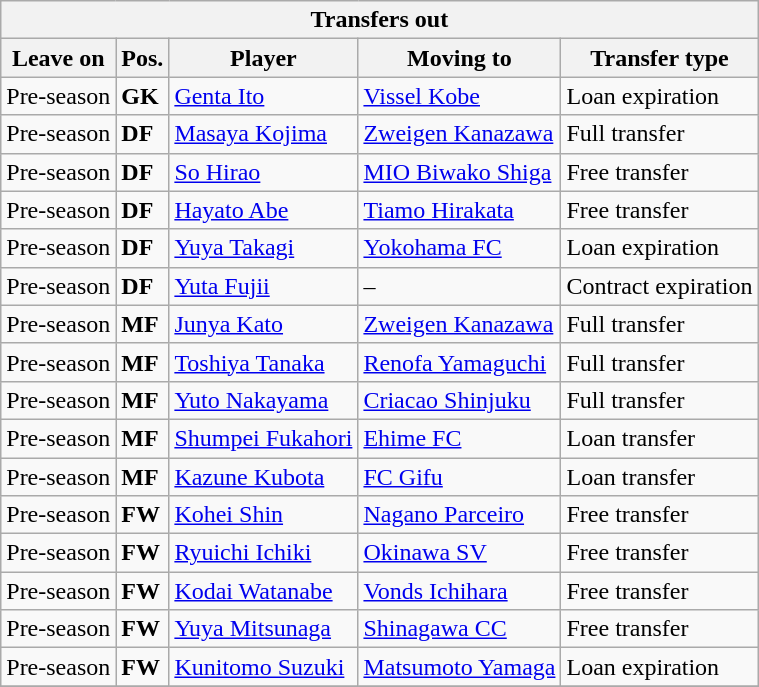<table class="wikitable sortable" style=“text-align:left;>
<tr>
<th colspan="5">Transfers out</th>
</tr>
<tr>
<th>Leave on</th>
<th>Pos.</th>
<th>Player</th>
<th>Moving to</th>
<th>Transfer type</th>
</tr>
<tr>
<td>Pre-season</td>
<td><strong>GK</strong></td>
<td> <a href='#'>Genta Ito</a></td>
<td> <a href='#'>Vissel Kobe</a></td>
<td>Loan expiration</td>
</tr>
<tr>
<td>Pre-season</td>
<td><strong>DF</strong></td>
<td> <a href='#'>Masaya Kojima</a></td>
<td> <a href='#'>Zweigen Kanazawa</a></td>
<td>Full transfer</td>
</tr>
<tr>
<td>Pre-season</td>
<td><strong>DF</strong></td>
<td> <a href='#'>So Hirao</a></td>
<td> <a href='#'>MIO Biwako Shiga</a></td>
<td>Free transfer</td>
</tr>
<tr>
<td>Pre-season</td>
<td><strong>DF</strong></td>
<td> <a href='#'>Hayato Abe</a></td>
<td> <a href='#'>Tiamo Hirakata</a></td>
<td>Free transfer</td>
</tr>
<tr>
<td>Pre-season</td>
<td><strong>DF</strong></td>
<td> <a href='#'>Yuya Takagi</a></td>
<td> <a href='#'>Yokohama FC</a></td>
<td>Loan expiration</td>
</tr>
<tr>
<td>Pre-season</td>
<td><strong>DF</strong></td>
<td> <a href='#'>Yuta Fujii</a></td>
<td>–</td>
<td>Contract expiration</td>
</tr>
<tr>
<td>Pre-season</td>
<td><strong>MF</strong></td>
<td> <a href='#'>Junya Kato</a></td>
<td> <a href='#'>Zweigen Kanazawa</a></td>
<td>Full transfer</td>
</tr>
<tr>
<td>Pre-season</td>
<td><strong>MF</strong></td>
<td> <a href='#'>Toshiya Tanaka</a></td>
<td> <a href='#'>Renofa Yamaguchi</a></td>
<td>Full transfer</td>
</tr>
<tr>
<td>Pre-season</td>
<td><strong>MF</strong></td>
<td> <a href='#'>Yuto Nakayama</a></td>
<td> <a href='#'>Criacao Shinjuku</a></td>
<td>Full transfer</td>
</tr>
<tr>
<td>Pre-season</td>
<td><strong>MF</strong></td>
<td> <a href='#'>Shumpei Fukahori</a></td>
<td> <a href='#'>Ehime FC</a></td>
<td>Loan transfer</td>
</tr>
<tr>
<td>Pre-season</td>
<td><strong>MF</strong></td>
<td> <a href='#'>Kazune Kubota</a></td>
<td> <a href='#'>FC Gifu</a></td>
<td>Loan transfer</td>
</tr>
<tr>
<td>Pre-season</td>
<td><strong>FW</strong></td>
<td> <a href='#'>Kohei Shin</a></td>
<td> <a href='#'>Nagano Parceiro</a></td>
<td>Free transfer</td>
</tr>
<tr>
<td>Pre-season</td>
<td><strong>FW</strong></td>
<td> <a href='#'>Ryuichi Ichiki</a></td>
<td> <a href='#'>Okinawa SV</a></td>
<td>Free transfer</td>
</tr>
<tr>
<td>Pre-season</td>
<td><strong>FW</strong></td>
<td> <a href='#'>Kodai Watanabe</a></td>
<td> <a href='#'>Vonds Ichihara</a></td>
<td>Free transfer</td>
</tr>
<tr>
<td>Pre-season</td>
<td><strong>FW</strong></td>
<td> <a href='#'>Yuya Mitsunaga</a></td>
<td> <a href='#'>Shinagawa CC</a></td>
<td>Free transfer</td>
</tr>
<tr>
<td>Pre-season</td>
<td><strong>FW</strong></td>
<td> <a href='#'>Kunitomo Suzuki</a></td>
<td> <a href='#'>Matsumoto Yamaga</a></td>
<td>Loan expiration</td>
</tr>
<tr>
</tr>
</table>
